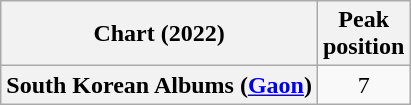<table class="wikitable sortable plainrowheaders" style="text-align:center">
<tr>
<th scope="col">Chart (2022)</th>
<th scope="col">Peak<br>position</th>
</tr>
<tr>
<th scope="row">South Korean Albums (<a href='#'>Gaon</a>)</th>
<td>7</td>
</tr>
</table>
